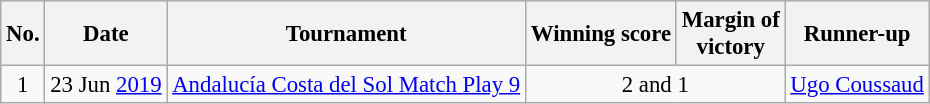<table class="wikitable" style="font-size:95%;">
<tr>
<th>No.</th>
<th>Date</th>
<th>Tournament</th>
<th>Winning score</th>
<th>Margin of<br>victory</th>
<th>Runner-up</th>
</tr>
<tr>
<td align=center>1</td>
<td align=right>23 Jun <a href='#'>2019</a></td>
<td><a href='#'>Andalucía Costa del Sol Match Play 9</a></td>
<td colspan=2 align=center>2 and 1</td>
<td> <a href='#'>Ugo Coussaud</a></td>
</tr>
</table>
